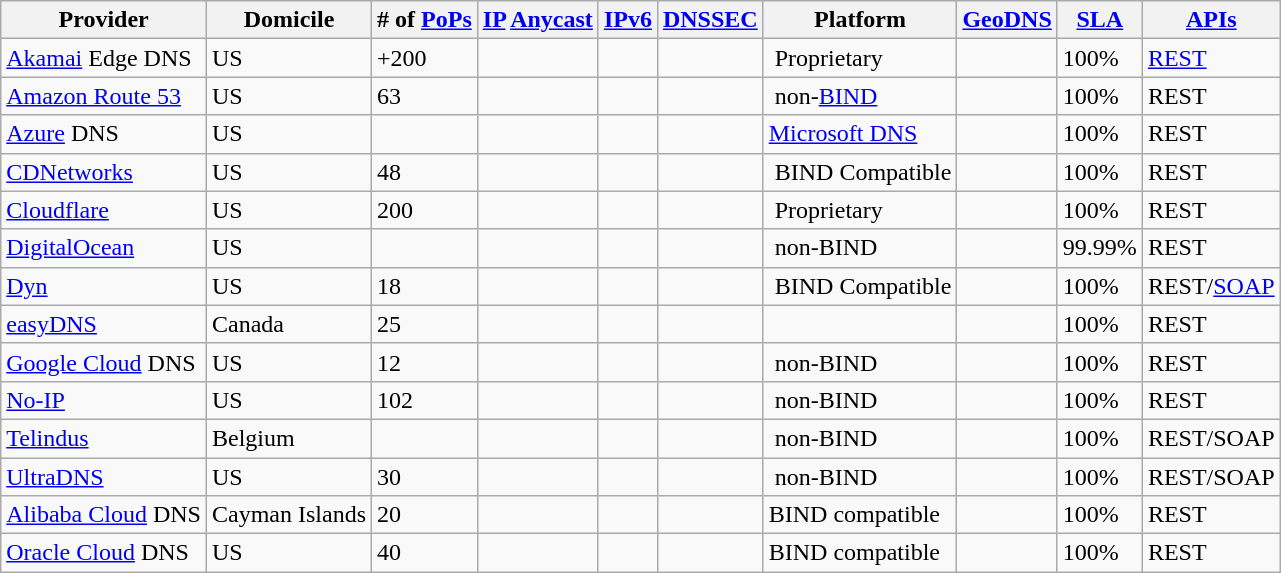<table class="wikitable sortable mw-collapsible">
<tr>
<th>Provider</th>
<th>Domicile</th>
<th data-sort-type="number"># of <a href='#'>PoPs</a></th>
<th><a href='#'>IP</a> <a href='#'>Anycast</a></th>
<th><a href='#'>IPv6</a></th>
<th><a href='#'>DNSSEC</a></th>
<th>Platform</th>
<th><a href='#'>GeoDNS</a></th>
<th><a href='#'>SLA</a></th>
<th><a href='#'>APIs</a></th>
</tr>
<tr>
<td><a href='#'>Akamai</a> Edge DNS</td>
<td>US</td>
<td>+200</td>
<td></td>
<td></td>
<td></td>
<td> Proprietary</td>
<td></td>
<td>100%</td>
<td><a href='#'>REST</a></td>
</tr>
<tr>
<td><a href='#'>Amazon Route 53</a></td>
<td>US</td>
<td>63</td>
<td></td>
<td></td>
<td></td>
<td> non-<a href='#'>BIND</a></td>
<td></td>
<td>100%</td>
<td>REST</td>
</tr>
<tr>
<td><a href='#'>Azure</a> DNS</td>
<td>US</td>
<td></td>
<td></td>
<td></td>
<td></td>
<td><a href='#'>Microsoft DNS</a></td>
<td></td>
<td>100%</td>
<td>REST</td>
</tr>
<tr>
<td><a href='#'>CDNetworks</a></td>
<td>US</td>
<td>48</td>
<td></td>
<td></td>
<td></td>
<td> BIND Compatible</td>
<td></td>
<td>100%</td>
<td>REST</td>
</tr>
<tr>
<td><a href='#'>Cloudflare</a></td>
<td>US</td>
<td>200 </td>
<td></td>
<td></td>
<td></td>
<td> Proprietary</td>
<td></td>
<td>100%</td>
<td>REST</td>
</tr>
<tr>
<td><a href='#'>DigitalOcean</a></td>
<td>US</td>
<td></td>
<td></td>
<td></td>
<td></td>
<td> non-BIND</td>
<td></td>
<td>99.99%</td>
<td>REST</td>
</tr>
<tr>
<td><a href='#'>Dyn</a></td>
<td>US</td>
<td>18</td>
<td></td>
<td></td>
<td></td>
<td> BIND Compatible</td>
<td></td>
<td>100%</td>
<td>REST/<a href='#'>SOAP</a></td>
</tr>
<tr>
<td><a href='#'>easyDNS</a></td>
<td>Canada</td>
<td>25</td>
<td></td>
<td></td>
<td></td>
<td></td>
<td></td>
<td>100%</td>
<td>REST</td>
</tr>
<tr>
<td><a href='#'>Google Cloud</a> DNS</td>
<td>US</td>
<td>12</td>
<td></td>
<td></td>
<td></td>
<td> non-BIND</td>
<td></td>
<td>100%</td>
<td>REST</td>
</tr>
<tr>
<td><a href='#'>No-IP</a></td>
<td>US</td>
<td>102</td>
<td></td>
<td></td>
<td></td>
<td> non-BIND</td>
<td></td>
<td>100%</td>
<td>REST</td>
</tr>
<tr>
<td><a href='#'>Telindus</a></td>
<td>Belgium</td>
<td></td>
<td></td>
<td></td>
<td> </td>
<td> non-BIND</td>
<td></td>
<td>100%</td>
<td>REST/SOAP</td>
</tr>
<tr>
<td><a href='#'>UltraDNS</a></td>
<td>US</td>
<td>30</td>
<td></td>
<td></td>
<td></td>
<td> non-BIND</td>
<td></td>
<td>100%</td>
<td>REST/SOAP</td>
</tr>
<tr>
<td><a href='#'>Alibaba Cloud</a> DNS</td>
<td>Cayman Islands</td>
<td>20</td>
<td></td>
<td></td>
<td></td>
<td>BIND compatible</td>
<td></td>
<td>100%</td>
<td>REST</td>
</tr>
<tr>
<td><a href='#'>Oracle Cloud</a> DNS</td>
<td>US</td>
<td>40</td>
<td></td>
<td></td>
<td></td>
<td>BIND compatible</td>
<td></td>
<td>100%</td>
<td>REST</td>
</tr>
</table>
